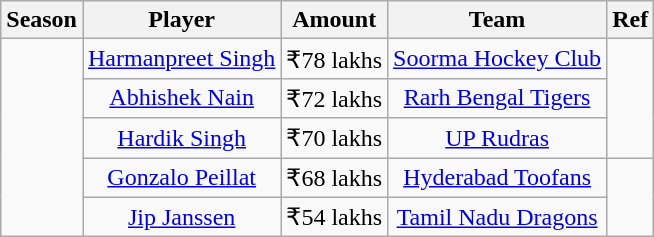<table class="wikitable" style="text-align:center;">
<tr>
<th>Season</th>
<th>Player</th>
<th>Amount</th>
<th>Team</th>
<th>Ref</th>
</tr>
<tr>
<td rowspan=5></td>
<td><a href='#'>Harmanpreet Singh</a></td>
<td>₹78 lakhs</td>
<td><a href='#'>Soorma Hockey Club</a></td>
<td rowspan=3></td>
</tr>
<tr>
<td><a href='#'>Abhishek Nain</a></td>
<td>₹72 lakhs</td>
<td><a href='#'>Rarh Bengal Tigers</a></td>
</tr>
<tr>
<td><a href='#'>Hardik Singh</a></td>
<td>₹70 lakhs</td>
<td><a href='#'>UP Rudras</a></td>
</tr>
<tr>
<td><a href='#'>Gonzalo Peillat</a></td>
<td>₹68 lakhs</td>
<td><a href='#'>Hyderabad Toofans</a></td>
<td rowspan=2></td>
</tr>
<tr>
<td><a href='#'>Jip Janssen</a></td>
<td>₹54 lakhs</td>
<td><a href='#'>Tamil Nadu Dragons</a></td>
</tr>
</table>
